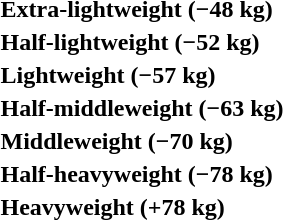<table>
<tr>
<th rowspan=2 style="text-align:left;">Extra-lightweight (−48 kg)</th>
<td rowspan=2></td>
<td rowspan=2></td>
<td></td>
</tr>
<tr>
<td></td>
</tr>
<tr>
<th rowspan=2 style="text-align:left;">Half-lightweight (−52 kg)</th>
<td rowspan=2></td>
<td rowspan=2></td>
<td></td>
</tr>
<tr>
<td></td>
</tr>
<tr>
<th rowspan=2 style="text-align:left;">Lightweight (−57 kg)</th>
<td rowspan=2></td>
<td rowspan=2></td>
<td></td>
</tr>
<tr>
<td></td>
</tr>
<tr>
<th rowspan=2 style="text-align:left;">Half-middleweight (−63 kg)</th>
<td rowspan=2></td>
<td rowspan=2></td>
<td></td>
</tr>
<tr>
<td></td>
</tr>
<tr>
<th rowspan=2 style="text-align:left;">Middleweight (−70 kg)</th>
<td rowspan=2></td>
<td rowspan=2></td>
<td></td>
</tr>
<tr>
<td></td>
</tr>
<tr>
<th rowspan=2 style="text-align:left;">Half-heavyweight (−78 kg)</th>
<td rowspan=2></td>
<td rowspan=2></td>
<td></td>
</tr>
<tr>
<td></td>
</tr>
<tr>
<th rowspan=2 style="text-align:left;">Heavyweight (+78 kg)</th>
<td rowspan=2></td>
<td rowspan=2></td>
<td></td>
</tr>
<tr>
<td></td>
</tr>
</table>
